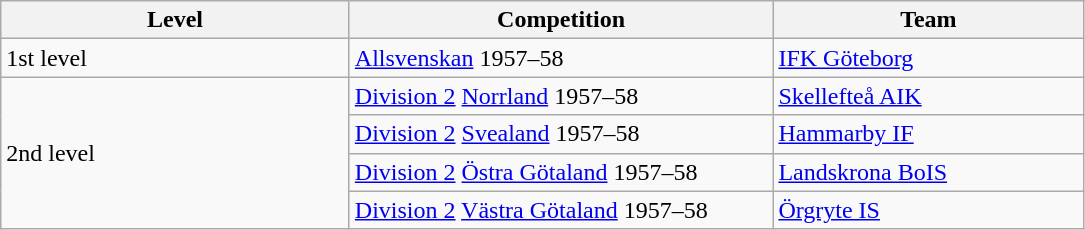<table class="wikitable" style="text-align: left;">
<tr>
<th style="width: 225px;">Level</th>
<th style="width: 275px;">Competition</th>
<th style="width: 200px;">Team</th>
</tr>
<tr>
<td>1st level</td>
<td><a href='#'>Allsvenskan</a> 1957–58</td>
<td><a href='#'>IFK Göteborg</a></td>
</tr>
<tr>
<td rowspan=4>2nd level</td>
<td><a href='#'>Division 2</a> <a href='#'>Norrland</a> 1957–58</td>
<td><a href='#'>Skellefteå AIK</a></td>
</tr>
<tr>
<td><a href='#'>Division 2</a> <a href='#'>Svealand</a> 1957–58</td>
<td><a href='#'>Hammarby IF</a></td>
</tr>
<tr>
<td><a href='#'>Division 2</a> <a href='#'>Östra Götaland</a> 1957–58</td>
<td><a href='#'>Landskrona BoIS</a></td>
</tr>
<tr>
<td><a href='#'>Division 2</a> <a href='#'>Västra Götaland</a> 1957–58</td>
<td><a href='#'>Örgryte IS</a></td>
</tr>
</table>
